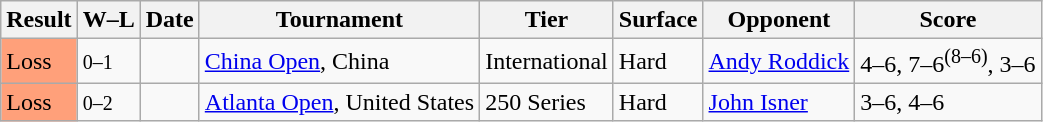<table class="sortable wikitable">
<tr>
<th>Result</th>
<th class="unsortable">W–L</th>
<th>Date</th>
<th>Tournament</th>
<th>Tier</th>
<th>Surface</th>
<th>Opponent</th>
<th class="unsortable">Score</th>
</tr>
<tr>
<td bgcolor=FFA07A>Loss</td>
<td><small>0–1</small></td>
<td><a href='#'></a></td>
<td><a href='#'>China Open</a>, China</td>
<td>International</td>
<td>Hard</td>
<td> <a href='#'>Andy Roddick</a></td>
<td>4–6, 7–6<sup>(8–6)</sup>, 3–6</td>
</tr>
<tr>
<td bgcolor=FFA07A>Loss</td>
<td><small>0–2</small></td>
<td><a href='#'></a></td>
<td><a href='#'>Atlanta Open</a>, United States</td>
<td>250 Series</td>
<td>Hard</td>
<td> <a href='#'>John Isner</a></td>
<td>3–6, 4–6</td>
</tr>
</table>
